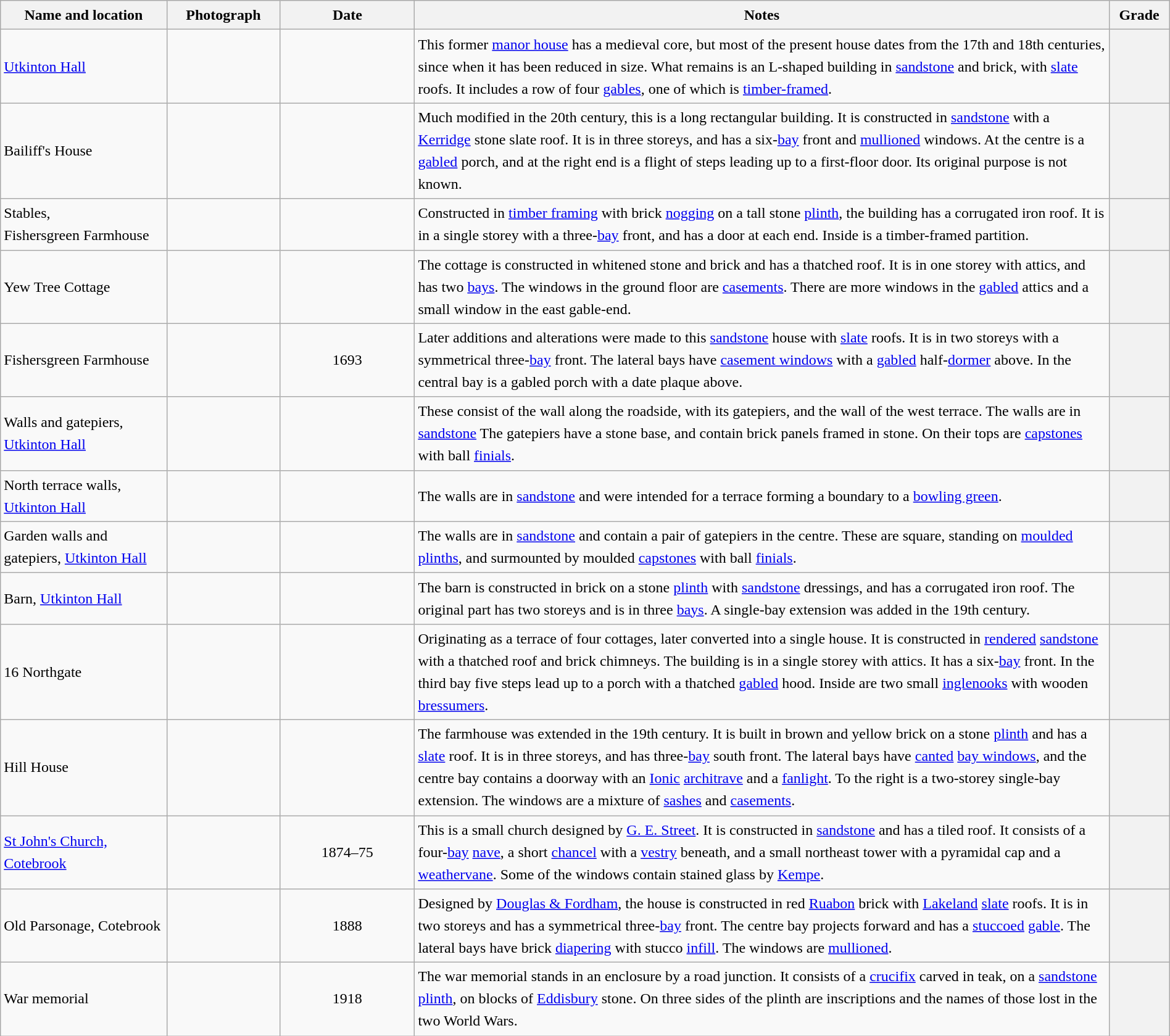<table class="wikitable sortable plainrowheaders" style="width:100%;border:0px;text-align:left;line-height:150%;">
<tr>
<th scope="col"  style="width:150px">Name and location</th>
<th scope="col"  style="width:100px" class="unsortable">Photograph</th>
<th scope="col"  style="width:120px">Date</th>
<th scope="col"  style="width:650px" class="unsortable">Notes</th>
<th scope="col"  style="width:50px">Grade</th>
</tr>
<tr>
<td><a href='#'>Utkinton Hall</a><br><small></small></td>
<td></td>
<td align="center"></td>
<td>This former <a href='#'>manor house</a> has a medieval core, but most of the present house dates from the 17th and 18th centuries, since when it has been reduced in size.  What remains is an L-shaped building in <a href='#'>sandstone</a> and brick, with <a href='#'>slate</a> roofs.  It includes a row of four <a href='#'>gables</a>, one of which is <a href='#'>timber-framed</a>.</td>
<th></th>
</tr>
<tr>
<td>Bailiff's House<br><small></small></td>
<td></td>
<td align="center"></td>
<td>Much modified in the 20th century, this is a long rectangular building.  It is constructed in <a href='#'>sandstone</a> with a <a href='#'>Kerridge</a> stone slate roof.  It is in three storeys, and has a six-<a href='#'>bay</a> front and <a href='#'>mullioned</a> windows.  At the centre is a <a href='#'>gabled</a> porch, and at the right end is a flight of steps leading up to a first-floor door.  Its original purpose is not known.</td>
<th></th>
</tr>
<tr>
<td>Stables,<br>Fishersgreen Farmhouse<br><small></small></td>
<td></td>
<td align="center"></td>
<td>Constructed in <a href='#'>timber framing</a> with brick <a href='#'>nogging</a> on a tall stone <a href='#'>plinth</a>, the building has a corrugated iron roof.  It is in a single storey with a three-<a href='#'>bay</a> front, and has a door at each end.  Inside is a timber-framed partition.</td>
<th></th>
</tr>
<tr>
<td>Yew Tree Cottage<br><small></small></td>
<td></td>
<td align="center"></td>
<td>The cottage is constructed in whitened stone and brick and has a thatched roof.  It is in one storey with attics, and has two <a href='#'>bays</a>.  The windows in the ground floor are <a href='#'>casements</a>.  There are more windows in the <a href='#'>gabled</a> attics and a small window in the east gable-end.</td>
<th></th>
</tr>
<tr>
<td>Fishersgreen Farmhouse<br><small></small></td>
<td></td>
<td align="center">1693</td>
<td>Later additions and alterations were made to this <a href='#'>sandstone</a> house with <a href='#'>slate</a> roofs.  It is in two storeys with a symmetrical three-<a href='#'>bay</a> front.  The lateral bays have <a href='#'>casement windows</a> with a <a href='#'>gabled</a> half-<a href='#'>dormer</a> above.  In the central bay is a gabled porch with a date plaque above.</td>
<th></th>
</tr>
<tr>
<td>Walls and gatepiers,<br><a href='#'>Utkinton Hall</a><br><small></small></td>
<td></td>
<td align="center"></td>
<td>These consist of the wall along the roadside, with its gatepiers, and the wall of the west terrace.  The walls are in <a href='#'>sandstone</a>  The gatepiers have a stone base, and contain brick panels framed in stone.  On their tops are <a href='#'>capstones</a> with ball <a href='#'>finials</a>.</td>
<th></th>
</tr>
<tr>
<td>North terrace walls,<br><a href='#'>Utkinton Hall</a><br><small></small></td>
<td></td>
<td align="center"></td>
<td>The walls are in <a href='#'>sandstone</a> and were intended for a terrace forming a boundary to a <a href='#'>bowling green</a>.</td>
<th></th>
</tr>
<tr>
<td>Garden walls and gatepiers, <a href='#'>Utkinton Hall</a><br><small></small></td>
<td></td>
<td align="center"></td>
<td>The walls are in <a href='#'>sandstone</a> and contain a pair of gatepiers in the centre.  These are square, standing on <a href='#'>moulded</a> <a href='#'>plinths</a>, and surmounted by moulded <a href='#'>capstones</a> with ball <a href='#'>finials</a>.</td>
<th></th>
</tr>
<tr>
<td>Barn, <a href='#'>Utkinton Hall</a><br><small></small></td>
<td></td>
<td align="center"></td>
<td>The barn is constructed in brick on a stone <a href='#'>plinth</a> with <a href='#'>sandstone</a> dressings, and has a corrugated iron roof.  The original part has two storeys and is in three <a href='#'>bays</a>.  A single-bay extension was added in the 19th century.</td>
<th></th>
</tr>
<tr>
<td>16 Northgate<br><small></small></td>
<td></td>
<td align="center"></td>
<td>Originating as a terrace of four cottages, later converted into a single house.  It is constructed in <a href='#'>rendered</a> <a href='#'>sandstone</a> with a thatched roof and brick chimneys.  The building is in a single storey with attics.  It has a six-<a href='#'>bay</a> front.  In the third bay five steps lead up to a porch with a thatched <a href='#'>gabled</a> hood.  Inside are two small <a href='#'>inglenooks</a> with wooden <a href='#'>bressumers</a>.</td>
<th></th>
</tr>
<tr>
<td>Hill House<br><small></small></td>
<td></td>
<td align="center"></td>
<td>The farmhouse was extended in the 19th century.  It is built in brown and yellow brick on a stone <a href='#'>plinth</a> and has a <a href='#'>slate</a> roof.  It is in three storeys, and has three-<a href='#'>bay</a> south front.  The lateral bays have <a href='#'>canted</a> <a href='#'>bay windows</a>, and the centre bay contains a doorway with an <a href='#'>Ionic</a> <a href='#'>architrave</a> and a <a href='#'>fanlight</a>.  To the right is a two-storey single-bay extension.  The windows are a mixture of <a href='#'>sashes</a> and <a href='#'>casements</a>.</td>
<th></th>
</tr>
<tr>
<td><a href='#'>St John's Church, Cotebrook</a><br><small></small></td>
<td></td>
<td align="center">1874–75</td>
<td>This is a small church designed by <a href='#'>G. E. Street</a>.  It is constructed in <a href='#'>sandstone</a> and has a tiled roof.  It consists of a four-<a href='#'>bay</a> <a href='#'>nave</a>, a short <a href='#'>chancel</a> with a <a href='#'>vestry</a> beneath, and a small northeast tower with a pyramidal cap and a <a href='#'>weathervane</a>.  Some of the windows contain stained glass by <a href='#'>Kempe</a>.</td>
<th></th>
</tr>
<tr>
<td>Old Parsonage, Cotebrook<br><small></small></td>
<td></td>
<td align="center">1888</td>
<td>Designed by <a href='#'>Douglas & Fordham</a>, the house is constructed in red <a href='#'>Ruabon</a> brick with <a href='#'>Lakeland</a> <a href='#'>slate</a> roofs. It is in two storeys and has a symmetrical three-<a href='#'>bay</a> front.  The centre bay projects forward and has a <a href='#'>stuccoed</a> <a href='#'>gable</a>.  The lateral bays have brick <a href='#'>diapering</a> with stucco <a href='#'>infill</a>.  The windows are <a href='#'>mullioned</a>.</td>
<th></th>
</tr>
<tr>
<td>War memorial<br><small></small></td>
<td></td>
<td align="center">1918</td>
<td>The war memorial stands in an enclosure by a road junction. It consists of a <a href='#'>crucifix</a> carved in teak, on a <a href='#'>sandstone</a> <a href='#'>plinth</a>, on blocks of <a href='#'>Eddisbury</a> stone. On three sides of the plinth are inscriptions and the names of those lost in the two World Wars.</td>
<th></th>
</tr>
<tr>
</tr>
</table>
